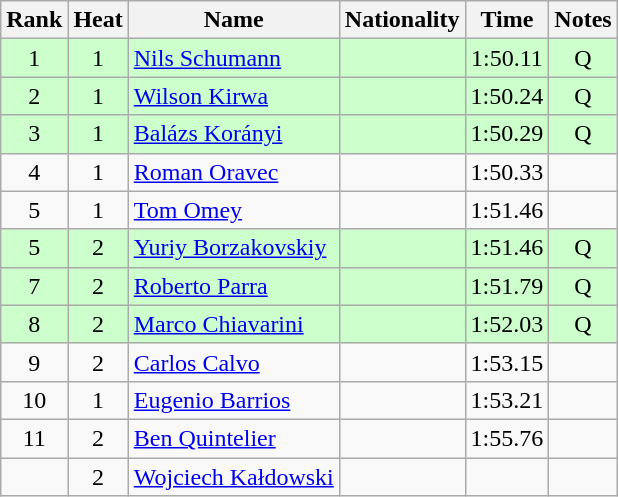<table class="wikitable sortable" style="text-align:center">
<tr>
<th>Rank</th>
<th>Heat</th>
<th>Name</th>
<th>Nationality</th>
<th>Time</th>
<th>Notes</th>
</tr>
<tr bgcolor=ccffcc>
<td>1</td>
<td>1</td>
<td align="left"><a href='#'>Nils Schumann</a></td>
<td align=left></td>
<td>1:50.11</td>
<td>Q</td>
</tr>
<tr bgcolor=ccffcc>
<td>2</td>
<td>1</td>
<td align="left"><a href='#'>Wilson Kirwa</a></td>
<td align=left></td>
<td>1:50.24</td>
<td>Q</td>
</tr>
<tr bgcolor=ccffcc>
<td>3</td>
<td>1</td>
<td align="left"><a href='#'>Balázs Korányi</a></td>
<td align=left></td>
<td>1:50.29</td>
<td>Q</td>
</tr>
<tr>
<td>4</td>
<td>1</td>
<td align="left"><a href='#'>Roman Oravec</a></td>
<td align=left></td>
<td>1:50.33</td>
<td></td>
</tr>
<tr>
<td>5</td>
<td>1</td>
<td align="left"><a href='#'>Tom Omey</a></td>
<td align=left></td>
<td>1:51.46</td>
<td></td>
</tr>
<tr bgcolor=ccffcc>
<td>5</td>
<td>2</td>
<td align="left"><a href='#'>Yuriy Borzakovskiy</a></td>
<td align=left></td>
<td>1:51.46</td>
<td>Q</td>
</tr>
<tr bgcolor=ccffcc>
<td>7</td>
<td>2</td>
<td align="left"><a href='#'>Roberto Parra</a></td>
<td align=left></td>
<td>1:51.79</td>
<td>Q</td>
</tr>
<tr bgcolor=ccffcc>
<td>8</td>
<td>2</td>
<td align="left"><a href='#'>Marco Chiavarini</a></td>
<td align=left></td>
<td>1:52.03</td>
<td>Q</td>
</tr>
<tr>
<td>9</td>
<td>2</td>
<td align="left"><a href='#'>Carlos Calvo</a></td>
<td align=left></td>
<td>1:53.15</td>
<td></td>
</tr>
<tr>
<td>10</td>
<td>1</td>
<td align="left"><a href='#'>Eugenio Barrios</a></td>
<td align=left></td>
<td>1:53.21</td>
<td></td>
</tr>
<tr>
<td>11</td>
<td>2</td>
<td align="left"><a href='#'>Ben Quintelier</a></td>
<td align=left></td>
<td>1:55.76</td>
<td></td>
</tr>
<tr>
<td></td>
<td>2</td>
<td align="left"><a href='#'>Wojciech Kałdowski</a></td>
<td align=left></td>
<td></td>
<td></td>
</tr>
</table>
